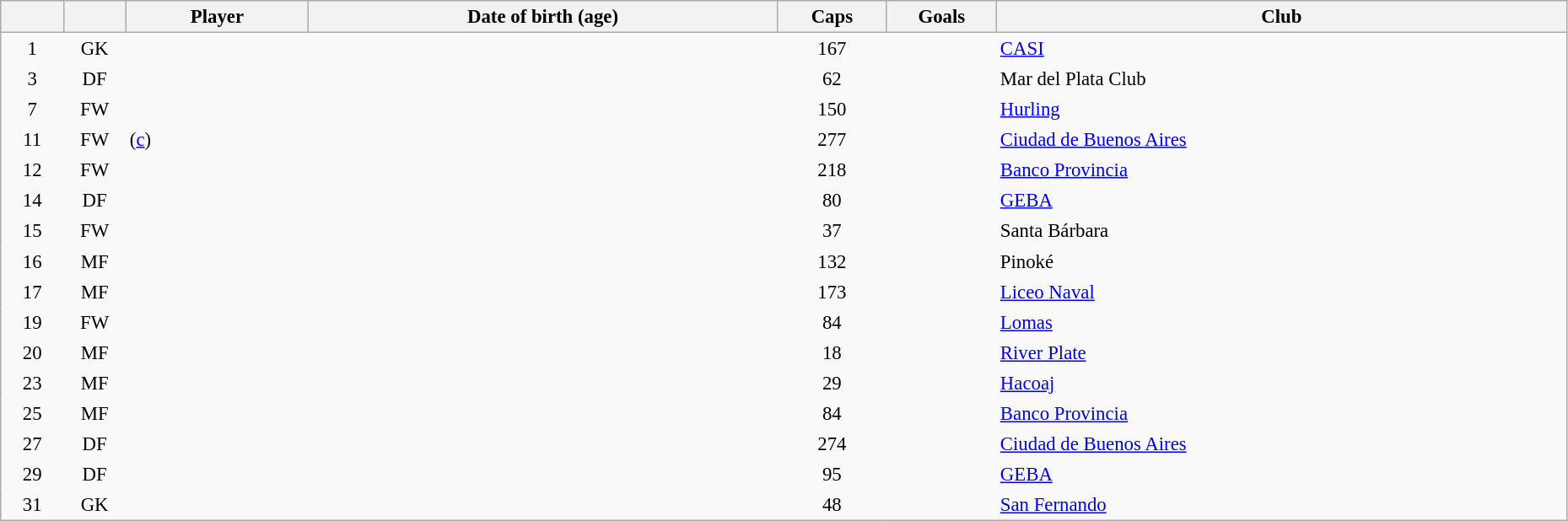<table class="sortable wikitable" style="font-size:95%; width: 98%">
<tr>
<th scope="col" style="width:4%"></th>
<th scope="col" style="width:4%"></th>
<th scope="col">Player</th>
<th scope="col">Date of birth (age)</th>
<th scope="col" style="width:7%">Caps</th>
<th scope="col" style="width:7%">Goals</th>
<th scope="col">Club</th>
</tr>
<tr>
<td style="text-align:center; border:0">1</td>
<td style="text-align:center; border:0">GK</td>
<td style="text-align:left; border:0"></td>
<td style="text-align:left; border:0"></td>
<td style="text-align:center; border:0">167</td>
<td style="text-align:center; border:0"></td>
<td style="text-align:left; border:0"> <a href='#'>CASI</a></td>
</tr>
<tr>
<td style="text-align:center; border:0">3</td>
<td style="text-align:center; border:0">DF</td>
<td style="text-align:left; border:0"></td>
<td style="text-align:left; border:0"></td>
<td style="text-align:center; border:0">62</td>
<td style="text-align:center; border:0"></td>
<td style="text-align:left; border:0"> Mar del Plata Club</td>
</tr>
<tr>
<td style="text-align:center; border:0">7</td>
<td style="text-align:center; border:0">FW</td>
<td style="text-align:left; border:0"></td>
<td style="text-align:left; border:0"></td>
<td style="text-align:center; border:0">150</td>
<td style="text-align:center; border:0"></td>
<td style="text-align:left; border:0"> <a href='#'>Hurling</a></td>
</tr>
<tr>
<td style="text-align:center; border:0">11</td>
<td style="text-align:center; border:0">FW</td>
<td style="text-align:left; border:0"> (<a href='#'>c</a>)</td>
<td style="text-align:left; border:0"></td>
<td style="text-align:center; border:0">277</td>
<td style="text-align:center; border:0"></td>
<td style="text-align:left; border:0"> <a href='#'>Ciudad de Buenos Aires</a></td>
</tr>
<tr>
<td style="text-align:center; border:0">12</td>
<td style="text-align:center; border:0">FW</td>
<td style="text-align:left; border:0"></td>
<td style="text-align:left; border:0"></td>
<td style="text-align:center; border:0">218</td>
<td style="text-align:center; border:0"></td>
<td style="text-align:left; border:0"> <a href='#'>Banco Provincia</a></td>
</tr>
<tr>
<td style="text-align:center; border:0">14</td>
<td style="text-align:center; border:0">DF</td>
<td style="text-align:left; border:0"></td>
<td style="text-align:left; border:0"></td>
<td style="text-align:center; border:0">80</td>
<td style="text-align:center; border:0"></td>
<td style="text-align:left; border:0"> <a href='#'>GEBA</a></td>
</tr>
<tr>
<td style="text-align:center; border:0">15</td>
<td style="text-align:center; border:0">FW</td>
<td style="text-align:left; border:0"></td>
<td style="text-align:left; border:0"></td>
<td style="text-align:center; border:0">37</td>
<td style="text-align:center; border:0"></td>
<td style="text-align:left; border:0"> Santa Bárbara</td>
</tr>
<tr>
<td style="text-align:center; border:0">16</td>
<td style="text-align:center; border:0">MF</td>
<td style="text-align:left; border:0"></td>
<td style="text-align:left; border:0"></td>
<td style="text-align:center; border:0">132</td>
<td style="text-align:center; border:0"></td>
<td style="text-align:left; border:0"> Pinoké</td>
</tr>
<tr>
<td style="text-align:center; border:0">17</td>
<td style="text-align:center; border:0">MF</td>
<td style="text-align:left; border:0"></td>
<td style="text-align:left; border:0"></td>
<td style="text-align:center; border:0">173</td>
<td style="text-align:center; border:0"></td>
<td style="text-align:left; border:0"> <a href='#'>Liceo Naval</a></td>
</tr>
<tr>
<td style="text-align:center; border:0">19</td>
<td style="text-align:center; border:0">FW</td>
<td style="text-align:left; border:0"></td>
<td style="text-align:left; border:0"></td>
<td style="text-align:center; border:0">84</td>
<td style="text-align:center; border:0"></td>
<td style="text-align:left; border:0"> <a href='#'>Lomas</a></td>
</tr>
<tr>
<td style="text-align:center; border:0">20</td>
<td style="text-align:center; border:0">MF</td>
<td style="text-align:left; border:0"></td>
<td style="text-align:left; border:0"></td>
<td style="text-align:center; border:0">18</td>
<td style="text-align:center; border:0"></td>
<td style="text-align:left; border:0"> <a href='#'>River Plate</a></td>
</tr>
<tr>
<td style="text-align:center; border:0">23</td>
<td style="text-align:center; border:0">MF</td>
<td style="text-align:left; border:0"></td>
<td style="text-align:left; border:0"></td>
<td style="text-align:center; border:0">29</td>
<td style="text-align:center; border:0"></td>
<td style="text-align:left; border:0"> <a href='#'>Hacoaj</a></td>
</tr>
<tr>
<td style="text-align:center; border:0">25</td>
<td style="text-align:center; border:0">MF</td>
<td style="text-align:left; border:0"></td>
<td style="text-align:left; border:0"></td>
<td style="text-align:center; border:0">84</td>
<td style="text-align:center; border:0"></td>
<td style="text-align:left; border:0"> <a href='#'>Banco Provincia</a></td>
</tr>
<tr>
<td style="text-align:center; border:0">27</td>
<td style="text-align:center; border:0">DF</td>
<td style="text-align:left; border:0"></td>
<td style="text-align:left; border:0"></td>
<td style="text-align:center; border:0">274</td>
<td style="text-align:center; border:0"></td>
<td style="text-align:left; border:0"> <a href='#'>Ciudad de Buenos Aires</a></td>
</tr>
<tr>
<td style="text-align:center; border:0">29</td>
<td style="text-align:center; border:0">DF</td>
<td style="text-align:left; border:0"></td>
<td style="text-align:left; border:0"></td>
<td style="text-align:center; border:0">95</td>
<td style="text-align:center; border:0"></td>
<td style="text-align:left; border:0"> <a href='#'>GEBA</a></td>
</tr>
<tr>
<td style="text-align:center; border:0">31</td>
<td style="text-align:center; border:0">GK</td>
<td style="text-align:left; border:0"></td>
<td style="text-align:left; border:0"></td>
<td style="text-align:center; border:0">48</td>
<td style="text-align:center; border:0"></td>
<td style="text-align:left; border:0"> <a href='#'>San Fernando</a></td>
</tr>
</table>
